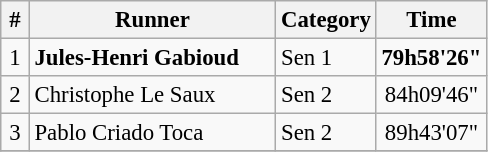<table class="wikitable" style="font-size:95%;width:325px;">
<tr>
<th width=6%>#</th>
<th width=54%>Runner</th>
<th width=20%>Category</th>
<th width=20%>Time</th>
</tr>
<tr>
<td align=center>1</td>
<td> <strong>Jules-Henri Gabioud</strong></td>
<td>Sen 1</td>
<td align=center><strong>79h58'26"</strong></td>
</tr>
<tr>
<td align=center>2</td>
<td>  Christophe Le Saux</td>
<td>Sen 2</td>
<td align=center>84h09'46"</td>
</tr>
<tr>
<td align=center>3</td>
<td> Pablo Criado Toca</td>
<td>Sen 2</td>
<td align=center>89h43'07"</td>
</tr>
<tr>
</tr>
</table>
